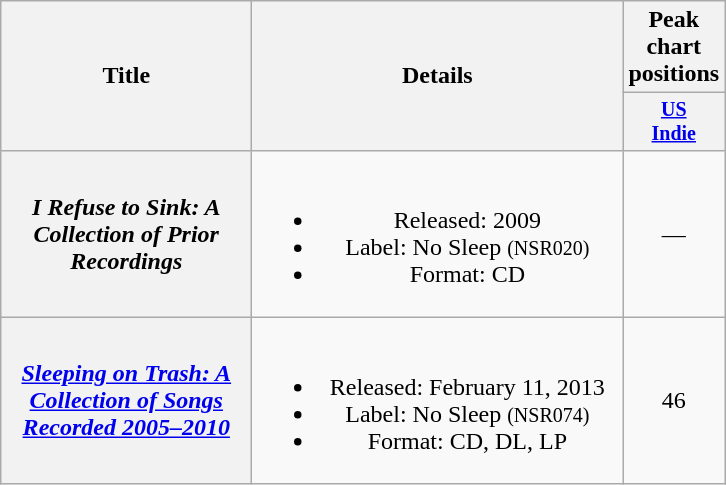<table class="wikitable plainrowheaders" style="text-align:center;">
<tr>
<th rowspan="2" style="width:10em;">Title</th>
<th rowspan="2" style="width:15em;">Details</th>
<th scope="col" colspan="1">Peak chart<br>positions</th>
</tr>
<tr style="font-size:smaller;">
<th width="35"><a href='#'>US<br> Indie</a><br></th>
</tr>
<tr>
<th scope="row"><em>I Refuse to Sink: A Collection of Prior Recordings</em></th>
<td><br><ul><li>Released: 2009</li><li>Label: No Sleep <small>(NSR020)</small></li><li>Format: CD</li></ul></td>
<td>—</td>
</tr>
<tr>
<th scope="row"><em><a href='#'>Sleeping on Trash: A Collection of Songs Recorded 2005–2010</a></em></th>
<td><br><ul><li>Released: February 11, 2013</li><li>Label: No Sleep <small>(NSR074)</small></li><li>Format: CD, DL, LP</li></ul></td>
<td>46</td>
</tr>
</table>
